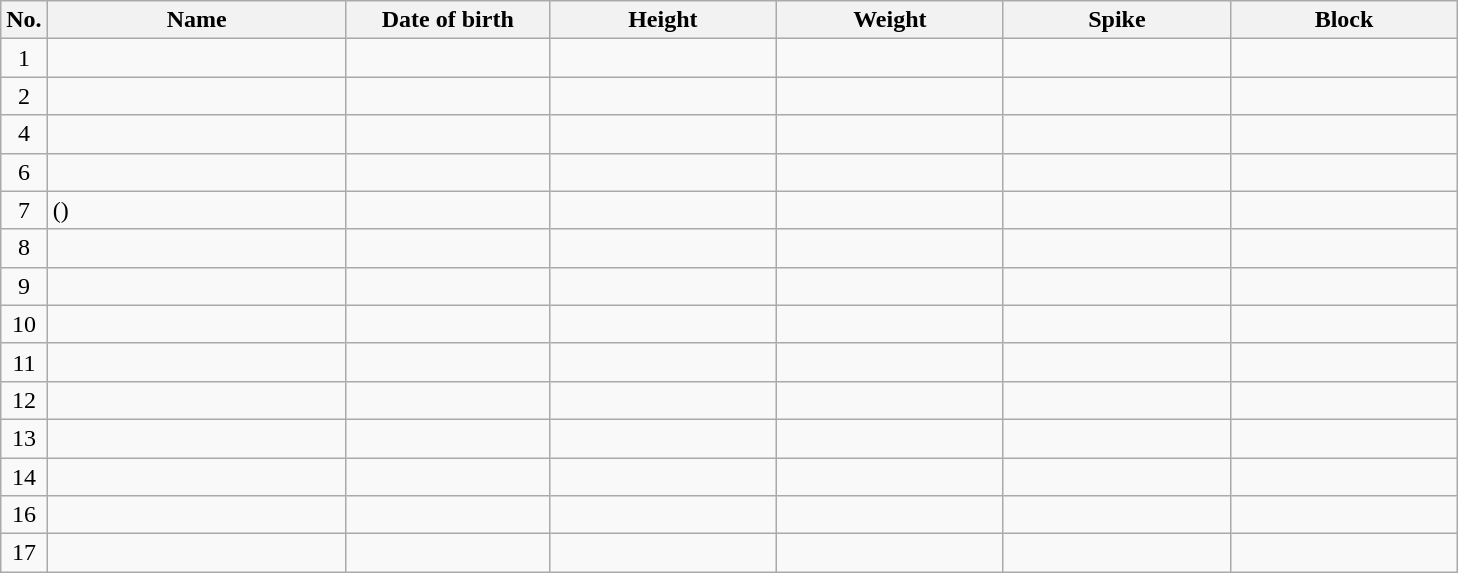<table class="wikitable sortable" style="font-size:100%; text-align:center;">
<tr>
<th>No.</th>
<th style="width:12em">Name</th>
<th style="width:8em">Date of birth</th>
<th style="width:9em">Height</th>
<th style="width:9em">Weight</th>
<th style="width:9em">Spike</th>
<th style="width:9em">Block</th>
</tr>
<tr>
<td>1</td>
<td align=left> </td>
<td align=right></td>
<td></td>
<td></td>
<td></td>
<td></td>
</tr>
<tr>
<td>2</td>
<td align=left> </td>
<td align=right></td>
<td></td>
<td></td>
<td></td>
<td></td>
</tr>
<tr>
<td>4</td>
<td align=left> </td>
<td align=right></td>
<td></td>
<td></td>
<td></td>
<td></td>
</tr>
<tr>
<td>6</td>
<td align=left> </td>
<td align=right></td>
<td></td>
<td></td>
<td></td>
<td></td>
</tr>
<tr>
<td>7</td>
<td align=left>  ()</td>
<td align=right></td>
<td></td>
<td></td>
<td></td>
<td></td>
</tr>
<tr>
<td>8</td>
<td align=left> </td>
<td align=right></td>
<td></td>
<td></td>
<td></td>
<td></td>
</tr>
<tr>
<td>9</td>
<td align=left> </td>
<td align=right></td>
<td></td>
<td></td>
<td></td>
<td></td>
</tr>
<tr>
<td>10</td>
<td align=left> </td>
<td align=right></td>
<td></td>
<td></td>
<td></td>
<td></td>
</tr>
<tr>
<td>11</td>
<td align=left> </td>
<td align=right></td>
<td></td>
<td></td>
<td></td>
<td></td>
</tr>
<tr>
<td>12</td>
<td align=left> </td>
<td align=right></td>
<td></td>
<td></td>
<td></td>
<td></td>
</tr>
<tr>
<td>13</td>
<td align=left> </td>
<td align=right></td>
<td></td>
<td></td>
<td></td>
<td></td>
</tr>
<tr>
<td>14</td>
<td align=left> </td>
<td align=right></td>
<td></td>
<td></td>
<td></td>
<td></td>
</tr>
<tr>
<td>16</td>
<td align=left></td>
<td align=right></td>
<td></td>
<td></td>
<td></td>
<td></td>
</tr>
<tr>
<td>17</td>
<td align=left> </td>
<td align=right></td>
<td></td>
<td></td>
<td></td>
<td></td>
</tr>
</table>
